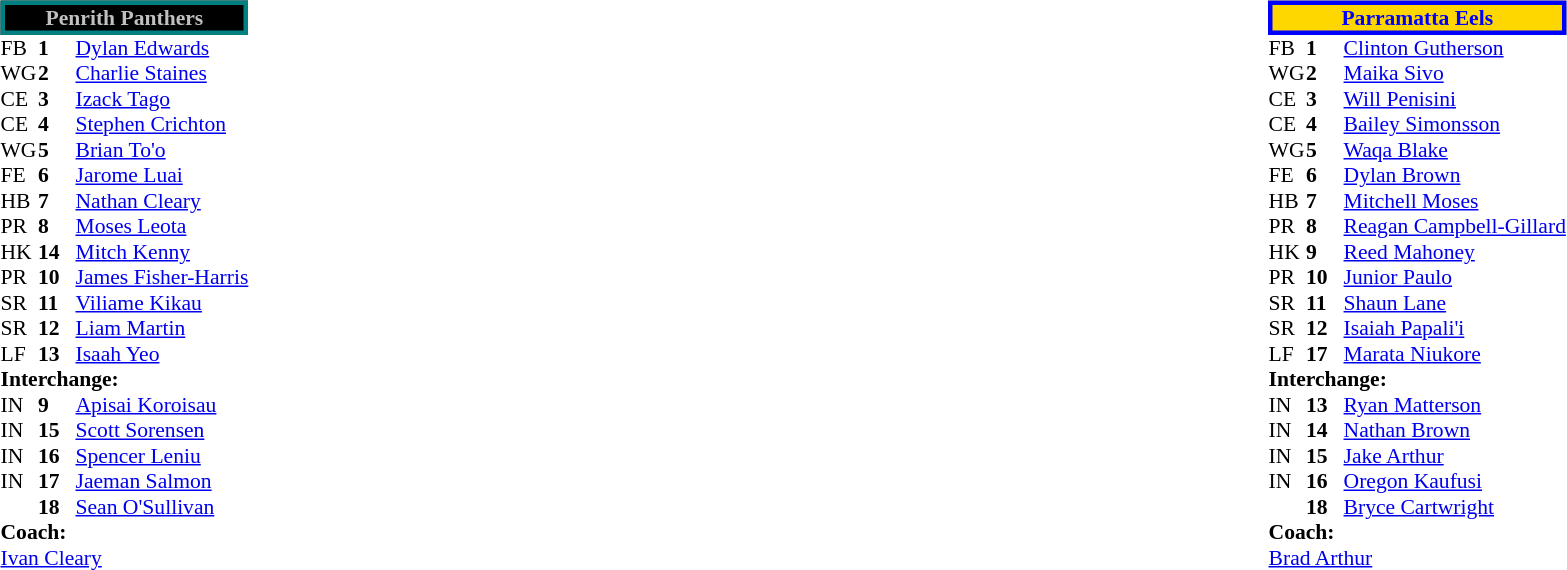<table width="100%">
<tr>
<td valign="top" width="50%"><br><table style="font-size: 90%" cellspacing="0" cellpadding="0">
<tr>
<th colspan=3 align="centre" style="border: 3px solid teal; background: black; color: silver">Penrith Panthers</th>
</tr>
<tr>
<th width="25"></th>
<th width="25"></th>
</tr>
<tr>
<td>FB</td>
<td><strong>1</strong></td>
<td><a href='#'>Dylan Edwards</a></td>
</tr>
<tr>
<td>WG</td>
<td><strong>2</strong></td>
<td><a href='#'>Charlie Staines</a></td>
</tr>
<tr>
<td>CE</td>
<td><strong>3</strong></td>
<td><a href='#'>Izack Tago</a></td>
</tr>
<tr>
<td>CE</td>
<td><strong>4</strong></td>
<td><a href='#'>Stephen Crichton</a></td>
</tr>
<tr>
<td>WG</td>
<td><strong>5</strong></td>
<td><a href='#'>Brian To'o</a></td>
</tr>
<tr>
<td>FE</td>
<td><strong>6</strong></td>
<td><a href='#'>Jarome Luai</a></td>
</tr>
<tr>
<td>HB</td>
<td><strong>7</strong></td>
<td><a href='#'>Nathan Cleary</a></td>
</tr>
<tr>
<td>PR</td>
<td><strong>8</strong></td>
<td><a href='#'>Moses Leota</a></td>
</tr>
<tr>
<td>HK</td>
<td><strong>14</strong></td>
<td><a href='#'>Mitch Kenny</a></td>
</tr>
<tr>
<td>PR</td>
<td><strong>10</strong></td>
<td><a href='#'>James Fisher-Harris</a></td>
</tr>
<tr>
<td>SR</td>
<td><strong>11</strong></td>
<td><a href='#'>Viliame Kikau</a></td>
</tr>
<tr>
<td>SR</td>
<td><strong>12</strong></td>
<td><a href='#'>Liam Martin</a></td>
</tr>
<tr>
<td>LF</td>
<td><strong>13</strong></td>
<td><a href='#'>Isaah Yeo</a></td>
</tr>
<tr>
<td colspan=3><strong>Interchange:</strong></td>
</tr>
<tr>
<td>IN</td>
<td><strong>9</strong></td>
<td><a href='#'>Apisai Koroisau</a></td>
</tr>
<tr>
<td>IN</td>
<td><strong>15</strong></td>
<td><a href='#'>Scott Sorensen</a></td>
</tr>
<tr>
<td>IN</td>
<td><strong>16</strong></td>
<td><a href='#'>Spencer Leniu</a></td>
</tr>
<tr>
<td>IN</td>
<td><strong>17</strong></td>
<td><a href='#'>Jaeman Salmon</a></td>
</tr>
<tr>
<td></td>
<td><strong>18</strong></td>
<td><a href='#'>Sean O'Sullivan</a></td>
</tr>
<tr>
<td colspan=3><strong>Coach:</strong></td>
</tr>
<tr>
<td colspan="3"><a href='#'>Ivan Cleary</a></td>
</tr>
</table>
</td>
<td valign="top" width="50%"><br><table style="font-size: 90%" cellspacing="0" cellpadding="0" align="center">
<tr>
<th colspan=3 align="centre" style="border: 3px solid blue; background: gold; color: blue">Parramatta Eels</th>
</tr>
<tr>
<th width="25"></th>
<th width="25"></th>
</tr>
<tr>
<td>FB</td>
<td><strong>1</strong></td>
<td><a href='#'>Clinton Gutherson</a></td>
</tr>
<tr>
<td>WG</td>
<td><strong>2</strong></td>
<td><a href='#'>Maika Sivo</a></td>
</tr>
<tr>
<td>CE</td>
<td><strong>3</strong></td>
<td><a href='#'>Will Penisini</a></td>
</tr>
<tr>
<td>CE</td>
<td><strong>4</strong></td>
<td><a href='#'>Bailey Simonsson</a></td>
</tr>
<tr>
<td>WG</td>
<td><strong>5</strong></td>
<td><a href='#'>Waqa Blake</a></td>
</tr>
<tr>
<td>FE</td>
<td><strong>6</strong></td>
<td><a href='#'>Dylan Brown</a></td>
</tr>
<tr>
<td>HB</td>
<td><strong>7</strong></td>
<td><a href='#'>Mitchell Moses</a></td>
</tr>
<tr>
<td>PR</td>
<td><strong>8</strong></td>
<td><a href='#'>Reagan Campbell-Gillard</a></td>
</tr>
<tr>
<td>HK</td>
<td><strong>9</strong></td>
<td><a href='#'>Reed Mahoney</a></td>
</tr>
<tr>
<td>PR</td>
<td><strong>10</strong></td>
<td><a href='#'>Junior Paulo</a></td>
</tr>
<tr>
<td>SR</td>
<td><strong>11</strong></td>
<td><a href='#'>Shaun Lane</a></td>
</tr>
<tr>
<td>SR</td>
<td><strong>12</strong></td>
<td><a href='#'>Isaiah Papali'i</a></td>
</tr>
<tr>
<td>LF</td>
<td><strong>17</strong></td>
<td><a href='#'>Marata Niukore</a></td>
</tr>
<tr>
<td colspan=3><strong>Interchange:</strong></td>
</tr>
<tr>
<td>IN</td>
<td><strong>13</strong></td>
<td><a href='#'>Ryan Matterson</a></td>
</tr>
<tr>
<td>IN</td>
<td><strong>14</strong></td>
<td><a href='#'>Nathan Brown</a></td>
</tr>
<tr>
<td>IN</td>
<td><strong>15</strong></td>
<td><a href='#'>Jake Arthur</a></td>
</tr>
<tr>
<td>IN</td>
<td><strong>16</strong></td>
<td><a href='#'>Oregon Kaufusi</a></td>
</tr>
<tr>
<td></td>
<td><strong>18</strong></td>
<td><a href='#'>Bryce Cartwright</a></td>
</tr>
<tr>
<td colspan=3><strong>Coach:</strong></td>
</tr>
<tr>
<td colspan="3"><a href='#'>Brad Arthur</a></td>
</tr>
</table>
</td>
</tr>
</table>
